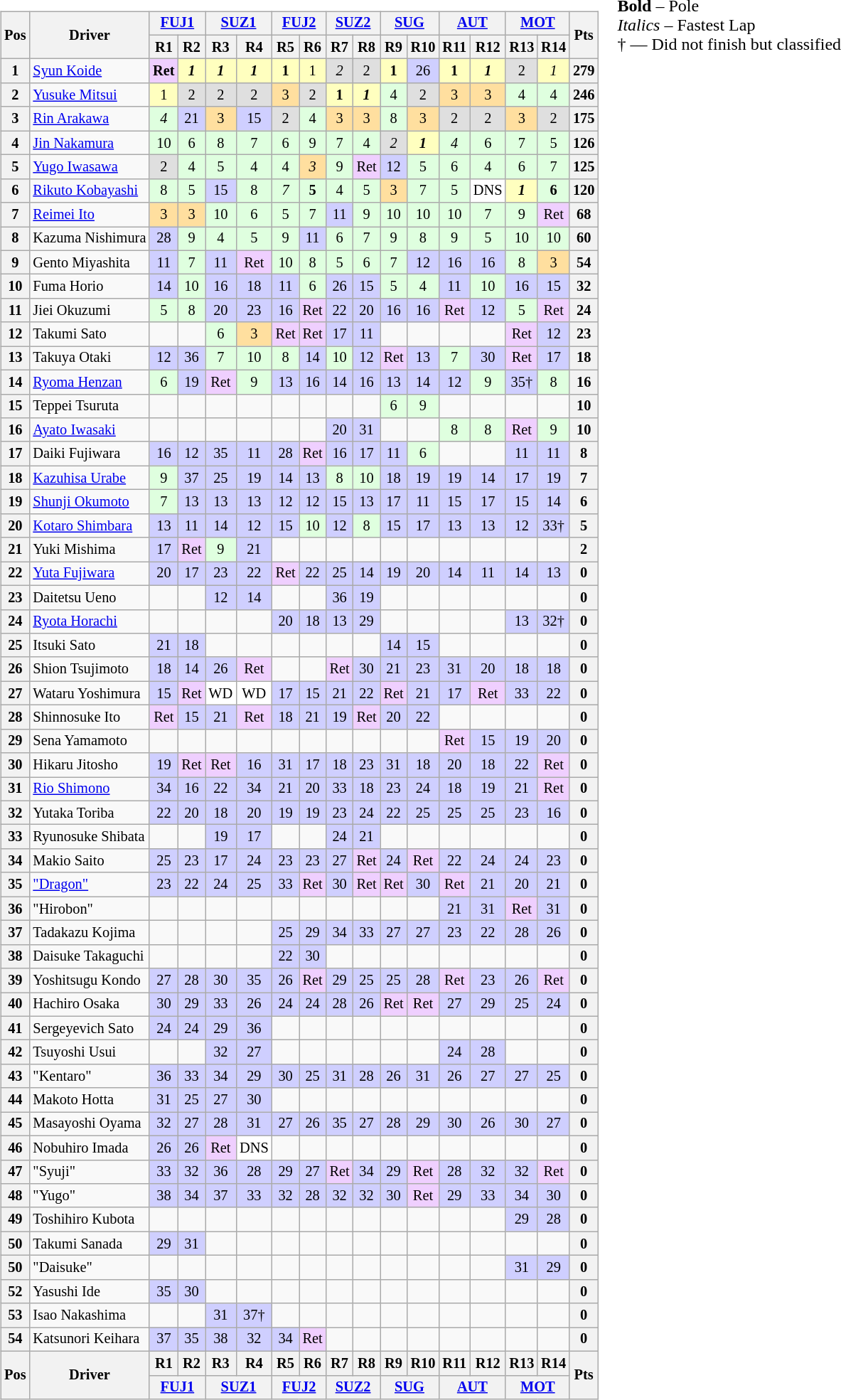<table>
<tr>
<td><br><table class="wikitable" style="font-size:85%; text-align:center">
<tr style="background:#f9f9f9">
<th rowspan=2>Pos</th>
<th rowspan=2>Driver</th>
<th colspan=2><a href='#'>FUJ1</a></th>
<th colspan=2><a href='#'>SUZ1</a></th>
<th colspan=2><a href='#'>FUJ2</a></th>
<th colspan=2><a href='#'>SUZ2</a></th>
<th colspan=2><a href='#'>SUG</a></th>
<th colspan=2><a href='#'>AUT</a></th>
<th colspan=2><a href='#'>MOT</a></th>
<th rowspan=2>Pts</th>
</tr>
<tr>
<th>R1</th>
<th>R2</th>
<th>R3</th>
<th>R4</th>
<th>R5</th>
<th>R6</th>
<th>R7</th>
<th>R8</th>
<th>R9</th>
<th>R10</th>
<th>R11</th>
<th>R12</th>
<th>R13</th>
<th>R14</th>
</tr>
<tr>
<th>1</th>
<td style="text-align:left"><a href='#'>Syun Koide</a></td>
<td style="background:#efcfff"><strong>Ret</strong></td>
<td style="background:#ffffbf"><strong><em>1</em></strong></td>
<td style="background:#ffffbf"><strong><em>1</em></strong></td>
<td style="background:#ffffbf"><strong><em>1</em></strong></td>
<td style="background:#ffffbf"><strong>1</strong></td>
<td style="background:#ffffbf">1</td>
<td style="background:#dfdfdf"><em>2</em></td>
<td style="background:#dfdfdf">2</td>
<td style="background:#ffffbf"><strong>1</strong></td>
<td style="background:#cfcfff">26</td>
<td style="background:#ffffbf"><strong>1</strong></td>
<td style="background:#ffffbf"><strong><em>1</em></strong></td>
<td style="background:#dfdfdf">2</td>
<td style="background:#ffffbf"><em>1</em></td>
<th>279</th>
</tr>
<tr>
<th>2</th>
<td style="text-align:left"><a href='#'>Yusuke Mitsui</a></td>
<td style="background:#ffffbf">1</td>
<td style="background:#dfdfdf">2</td>
<td style="background:#dfdfdf">2</td>
<td style="background:#dfdfdf">2</td>
<td style="background:#ffdf9f">3</td>
<td style="background:#dfdfdf">2</td>
<td style="background:#ffffbf"><strong>1</strong></td>
<td style="background:#ffffbf"><strong><em>1</em></strong></td>
<td style="background:#dfffdf">4</td>
<td style="background:#dfdfdf">2</td>
<td style="background:#ffdf9f">3</td>
<td style="background:#ffdf9f">3</td>
<td style="background:#dfffdf">4</td>
<td style="background:#dfffdf">4</td>
<th>246</th>
</tr>
<tr>
<th>3</th>
<td style="text-align:left"><a href='#'>Rin Arakawa</a></td>
<td style="background:#dfffdf"><em>4</em></td>
<td style="background:#cfcfff">21</td>
<td style="background:#ffdf9f">3</td>
<td style="background:#cfcfff">15</td>
<td style="background:#dfdfdf">2</td>
<td style="background:#dfffdf">4</td>
<td style="background:#ffdf9f">3</td>
<td style="background:#ffdf9f">3</td>
<td style="background:#dfffdf">8</td>
<td style="background:#ffdf9f">3</td>
<td style="background:#dfdfdf">2</td>
<td style="background:#dfdfdf">2</td>
<td style="background:#ffdf9f">3</td>
<td style="background:#dfdfdf">2</td>
<th>175</th>
</tr>
<tr>
<th>4</th>
<td style="text-align:left"><a href='#'>Jin Nakamura</a></td>
<td style="background:#dfffdf">10</td>
<td style="background:#dfffdf">6</td>
<td style="background:#dfffdf">8</td>
<td style="background:#dfffdf">7</td>
<td style="background:#dfffdf">6</td>
<td style="background:#dfffdf">9</td>
<td style="background:#dfffdf">7</td>
<td style="background:#dfffdf">4</td>
<td style="background:#dfdfdf"><em>2</em></td>
<td style="background:#ffffbf"><strong><em>1</em></strong></td>
<td style="background:#dfffdf"><em>4</em></td>
<td style="background:#dfffdf">6</td>
<td style="background:#dfffdf">7</td>
<td style="background:#dfffdf">5</td>
<th>126</th>
</tr>
<tr>
<th>5</th>
<td style="text-align:left"><a href='#'>Yugo Iwasawa</a></td>
<td style="background:#dfdfdf">2</td>
<td style="background:#dfffdf">4</td>
<td style="background:#dfffdf">5</td>
<td style="background:#dfffdf">4</td>
<td style="background:#dfffdf">4</td>
<td style="background:#ffdf9f"><em>3</em></td>
<td style="background:#dfffdf">9</td>
<td style="background:#efcfff">Ret</td>
<td style="background:#cfcfff">12</td>
<td style="background:#dfffdf">5</td>
<td style="background:#dfffdf">6</td>
<td style="background:#dfffdf">4</td>
<td style="background:#dfffdf">6</td>
<td style="background:#dfffdf">7</td>
<th>125</th>
</tr>
<tr>
<th>6</th>
<td style="text-align:left"><a href='#'>Rikuto Kobayashi</a></td>
<td style="background:#dfffdf">8</td>
<td style="background:#dfffdf">5</td>
<td style="background:#cfcfff">15</td>
<td style="background:#dfffdf">8</td>
<td style="background:#dfffdf"><em>7</em></td>
<td style="background:#dfffdf"><strong>5</strong></td>
<td style="background:#dfffdf">4</td>
<td style="background:#dfffdf">5</td>
<td style="background:#ffdf9f">3</td>
<td style="background:#dfffdf">7</td>
<td style="background:#dfffdf">5</td>
<td style="background:#ffffff">DNS</td>
<td style="background:#ffffbf"><strong><em>1</em></strong></td>
<td style="background:#dfffdf"><strong>6</strong></td>
<th>120</th>
</tr>
<tr>
<th>7</th>
<td style="text-align:left"><a href='#'>Reimei Ito</a></td>
<td style="background:#ffdf9f">3</td>
<td style="background:#ffdf9f">3</td>
<td style="background:#dfffdf">10</td>
<td style="background:#dfffdf">6</td>
<td style="background:#dfffdf">5</td>
<td style="background:#dfffdf">7</td>
<td style="background:#cfcfff">11</td>
<td style="background:#dfffdf">9</td>
<td style="background:#dfffdf">10</td>
<td style="background:#dfffdf">10</td>
<td style="background:#dfffdf">10</td>
<td style="background:#dfffdf">7</td>
<td style="background:#dfffdf">9</td>
<td style="background:#efcfff">Ret</td>
<th>68</th>
</tr>
<tr>
<th>8</th>
<td style="text-align:left" nowrap>Kazuma Nishimura</td>
<td style="background:#cfcfff">28</td>
<td style="background:#dfffdf">9</td>
<td style="background:#dfffdf">4</td>
<td style="background:#dfffdf">5</td>
<td style="background:#dfffdf">9</td>
<td style="background:#cfcfff">11</td>
<td style="background:#dfffdf">6</td>
<td style="background:#dfffdf">7</td>
<td style="background:#dfffdf">9</td>
<td style="background:#dfffdf">8</td>
<td style="background:#dfffdf">9</td>
<td style="background:#dfffdf">5</td>
<td style="background:#dfffdf">10</td>
<td style="background:#dfffdf">10</td>
<th>60</th>
</tr>
<tr>
<th>9</th>
<td style="text-align:left">Gento Miyashita</td>
<td style="background:#cfcfff">11</td>
<td style="background:#dfffdf">7</td>
<td style="background:#cfcfff">11</td>
<td style="background:#efcfff">Ret</td>
<td style="background:#dfffdf">10</td>
<td style="background:#dfffdf">8</td>
<td style="background:#dfffdf">5</td>
<td style="background:#dfffdf">6</td>
<td style="background:#dfffdf">7</td>
<td style="background:#cfcfff">12</td>
<td style="background:#cfcfff">16</td>
<td style="background:#cfcfff">16</td>
<td style="background:#dfffdf">8</td>
<td style="background:#ffdf9f">3</td>
<th>54</th>
</tr>
<tr>
<th>10</th>
<td style="text-align:left">Fuma Horio</td>
<td style="background:#cfcfff">14</td>
<td style="background:#dfffdf">10</td>
<td style="background:#cfcfff">16</td>
<td style="background:#cfcfff">18</td>
<td style="background:#cfcfff">11</td>
<td style="background:#dfffdf">6</td>
<td style="background:#cfcfff">26</td>
<td style="background:#cfcfff">15</td>
<td style="background:#dfffdf">5</td>
<td style="background:#dfffdf">4</td>
<td style="background:#cfcfff">11</td>
<td style="background:#dfffdf">10</td>
<td style="background:#cfcfff">16</td>
<td style="background:#cfcfff">15</td>
<th>32</th>
</tr>
<tr>
<th>11</th>
<td style="text-align:left">Jiei Okuzumi</td>
<td style="background:#dfffdf">5</td>
<td style="background:#dfffdf">8</td>
<td style="background:#cfcfff">20</td>
<td style="background:#cfcfff">23</td>
<td style="background:#cfcfff">16</td>
<td style="background:#efcfff">Ret</td>
<td style="background:#cfcfff">22</td>
<td style="background:#cfcfff">20</td>
<td style="background:#cfcfff">16</td>
<td style="background:#cfcfff">16</td>
<td style="background:#efcfff">Ret</td>
<td style="background:#cfcfff">12</td>
<td style="background:#dfffdf">5</td>
<td style="background:#efcfff">Ret</td>
<th>24</th>
</tr>
<tr>
<th>12</th>
<td style="text-align:left">Takumi Sato</td>
<td></td>
<td></td>
<td style="background:#dfffdf">6</td>
<td style="background:#ffdf9f">3</td>
<td style="background:#efcfff">Ret</td>
<td style="background:#efcfff">Ret</td>
<td style="background:#cfcfff">17</td>
<td style="background:#cfcfff">11</td>
<td></td>
<td></td>
<td></td>
<td></td>
<td style="background:#efcfff">Ret</td>
<td style="background:#cfcfff">12</td>
<th>23</th>
</tr>
<tr>
<th>13</th>
<td style="text-align:left">Takuya Otaki</td>
<td style="background:#cfcfff">12</td>
<td style="background:#cfcfff">36</td>
<td style="background:#dfffdf">7</td>
<td style="background:#dfffdf">10</td>
<td style="background:#dfffdf">8</td>
<td style="background:#cfcfff">14</td>
<td style="background:#dfffdf">10</td>
<td style="background:#cfcfff">12</td>
<td style="background:#efcfff">Ret</td>
<td style="background:#cfcfff">13</td>
<td style="background:#dfffdf">7</td>
<td style="background:#cfcfff">30</td>
<td style="background:#efcfff">Ret</td>
<td style="background:#cfcfff">17</td>
<th>18</th>
</tr>
<tr>
<th>14</th>
<td style="text-align:left"><a href='#'>Ryoma Henzan</a></td>
<td style="background:#dfffdf">6</td>
<td style="background:#cfcfff">19</td>
<td style="background:#efcfff">Ret</td>
<td style="background:#dfffdf">9</td>
<td style="background:#cfcfff">13</td>
<td style="background:#cfcfff">16</td>
<td style="background:#cfcfff">14</td>
<td style="background:#cfcfff">16</td>
<td style="background:#cfcfff">13</td>
<td style="background:#cfcfff">14</td>
<td style="background:#cfcfff">12</td>
<td style="background:#dfffdf">9</td>
<td style="background:#cfcfff">35†</td>
<td style="background:#dfffdf">8</td>
<th>16</th>
</tr>
<tr>
<th>15</th>
<td style="text-align:left">Teppei Tsuruta</td>
<td></td>
<td></td>
<td></td>
<td></td>
<td></td>
<td></td>
<td></td>
<td></td>
<td style="background:#dfffdf">6</td>
<td style="background:#dfffdf">9</td>
<td></td>
<td></td>
<td></td>
<td></td>
<th>10</th>
</tr>
<tr>
<th>16</th>
<td style="text-align:left"><a href='#'>Ayato Iwasaki</a></td>
<td></td>
<td></td>
<td></td>
<td></td>
<td></td>
<td></td>
<td style="background:#cfcfff">20</td>
<td style="background:#cfcfff">31</td>
<td></td>
<td></td>
<td style="background:#dfffdf">8</td>
<td style="background:#dfffdf">8</td>
<td style="background:#efcfff">Ret</td>
<td style="background:#dfffdf">9</td>
<th>10</th>
</tr>
<tr>
<th>17</th>
<td style="text-align:left">Daiki Fujiwara</td>
<td style="background:#cfcfff">16</td>
<td style="background:#cfcfff">12</td>
<td style="background:#cfcfff">35</td>
<td style="background:#cfcfff">11</td>
<td style="background:#cfcfff">28</td>
<td style="background:#efcfff">Ret</td>
<td style="background:#cfcfff">16</td>
<td style="background:#cfcfff">17</td>
<td style="background:#cfcfff">11</td>
<td style="background:#dfffdf">6</td>
<td></td>
<td></td>
<td style="background:#cfcfff">11</td>
<td style="background:#cfcfff">11</td>
<th>8</th>
</tr>
<tr>
<th>18</th>
<td style="text-align:left"><a href='#'>Kazuhisa Urabe</a></td>
<td style="background:#dfffdf">9</td>
<td style="background:#cfcfff">37</td>
<td style="background:#cfcfff">25</td>
<td style="background:#cfcfff">19</td>
<td style="background:#cfcfff">14</td>
<td style="background:#cfcfff">13</td>
<td style="background:#dfffdf">8</td>
<td style="background:#dfffdf">10</td>
<td style="background:#cfcfff">18</td>
<td style="background:#cfcfff">19</td>
<td style="background:#cfcfff">19</td>
<td style="background:#cfcfff">14</td>
<td style="background:#cfcfff">17</td>
<td style="background:#cfcfff">19</td>
<th>7</th>
</tr>
<tr>
<th>19</th>
<td style="text-align:left"><a href='#'>Shunji Okumoto</a></td>
<td style="background:#dfffdf">7</td>
<td style="background:#cfcfff">13</td>
<td style="background:#cfcfff">13</td>
<td style="background:#cfcfff">13</td>
<td style="background:#cfcfff">12</td>
<td style="background:#cfcfff">12</td>
<td style="background:#cfcfff">15</td>
<td style="background:#cfcfff">13</td>
<td style="background:#cfcfff">17</td>
<td style="background:#cfcfff">11</td>
<td style="background:#cfcfff">15</td>
<td style="background:#cfcfff">17</td>
<td style="background:#cfcfff">15</td>
<td style="background:#cfcfff">14</td>
<th>6</th>
</tr>
<tr>
<th>20</th>
<td style="text-align:left"><a href='#'>Kotaro Shimbara</a></td>
<td style="background:#cfcfff">13</td>
<td style="background:#cfcfff">11</td>
<td style="background:#cfcfff">14</td>
<td style="background:#cfcfff">12</td>
<td style="background:#cfcfff">15</td>
<td style="background:#dfffdf">10</td>
<td style="background:#cfcfff">12</td>
<td style="background:#dfffdf">8</td>
<td style="background:#cfcfff">15</td>
<td style="background:#cfcfff">17</td>
<td style="background:#cfcfff">13</td>
<td style="background:#cfcfff">13</td>
<td style="background:#cfcfff">12</td>
<td style="background:#cfcfff">33†</td>
<th>5</th>
</tr>
<tr>
<th>21</th>
<td style="text-align:left">Yuki Mishima</td>
<td style="background:#cfcfff">17</td>
<td style="background:#efcfff">Ret</td>
<td style="background:#dfffdf">9</td>
<td style="background:#cfcfff">21</td>
<td></td>
<td></td>
<td></td>
<td></td>
<td></td>
<td></td>
<td></td>
<td></td>
<td></td>
<td></td>
<th>2</th>
</tr>
<tr>
<th>22</th>
<td style="text-align:left"><a href='#'>Yuta Fujiwara</a></td>
<td style="background:#cfcfff">20</td>
<td style="background:#cfcfff">17</td>
<td style="background:#cfcfff">23</td>
<td style="background:#cfcfff">22</td>
<td style="background:#efcfff">Ret</td>
<td style="background:#cfcfff">22</td>
<td style="background:#cfcfff">25</td>
<td style="background:#cfcfff">14</td>
<td style="background:#cfcfff">19</td>
<td style="background:#cfcfff">20</td>
<td style="background:#cfcfff">14</td>
<td style="background:#cfcfff">11</td>
<td style="background:#cfcfff">14</td>
<td style="background:#cfcfff">13</td>
<th>0</th>
</tr>
<tr>
<th>23</th>
<td style="text-align:left">Daitetsu Ueno</td>
<td></td>
<td></td>
<td style="background:#cfcfff">12</td>
<td style="background:#cfcfff">14</td>
<td></td>
<td></td>
<td style="background:#cfcfff">36</td>
<td style="background:#cfcfff">19</td>
<td></td>
<td></td>
<td></td>
<td></td>
<td></td>
<td></td>
<th>0</th>
</tr>
<tr>
<th>24</th>
<td style="text-align:left"><a href='#'>Ryota Horachi</a></td>
<td></td>
<td></td>
<td></td>
<td></td>
<td style="background:#cfcfff">20</td>
<td style="background:#cfcfff">18</td>
<td style="background:#cfcfff">13</td>
<td style="background:#cfcfff">29</td>
<td></td>
<td></td>
<td></td>
<td></td>
<td style="background:#cfcfff">13</td>
<td style="background:#cfcfff">32†</td>
<th>0</th>
</tr>
<tr>
<th>25</th>
<td style="text-align:left">Itsuki Sato</td>
<td style="background:#cfcfff">21</td>
<td style="background:#cfcfff">18</td>
<td></td>
<td></td>
<td></td>
<td></td>
<td></td>
<td></td>
<td style="background:#cfcfff">14</td>
<td style="background:#cfcfff">15</td>
<td></td>
<td></td>
<td></td>
<td></td>
<th>0</th>
</tr>
<tr>
<th>26</th>
<td style="text-align:left">Shion Tsujimoto</td>
<td style="background:#cfcfff">18</td>
<td style="background:#cfcfff">14</td>
<td style="background:#cfcfff">26</td>
<td style="background:#efcfff">Ret</td>
<td></td>
<td></td>
<td style="background:#efcfff">Ret</td>
<td style="background:#cfcfff">30</td>
<td style="background:#cfcfff">21</td>
<td style="background:#cfcfff">23</td>
<td style="background:#cfcfff">31</td>
<td style="background:#cfcfff">20</td>
<td style="background:#cfcfff">18</td>
<td style="background:#cfcfff">18</td>
<th>0</th>
</tr>
<tr>
<th>27</th>
<td style="text-align:left">Wataru Yoshimura</td>
<td style="background:#cfcfff">15</td>
<td style="background:#efcfff">Ret</td>
<td style="background:#ffffff">WD</td>
<td style="background:#ffffff">WD</td>
<td style="background:#cfcfff">17</td>
<td style="background:#cfcfff">15</td>
<td style="background:#cfcfff">21</td>
<td style="background:#cfcfff">22</td>
<td style="background:#efcfff">Ret</td>
<td style="background:#cfcfff">21</td>
<td style="background:#cfcfff">17</td>
<td style="background:#efcfff">Ret</td>
<td style="background:#cfcfff">33</td>
<td style="background:#cfcfff">22</td>
<th>0</th>
</tr>
<tr>
<th>28</th>
<td style="text-align:left">Shinnosuke Ito</td>
<td style="background:#efcfff">Ret</td>
<td style="background:#cfcfff">15</td>
<td style="background:#cfcfff">21</td>
<td style="background:#efcfff">Ret</td>
<td style="background:#cfcfff">18</td>
<td style="background:#cfcfff">21</td>
<td style="background:#cfcfff">19</td>
<td style="background:#efcfff">Ret</td>
<td style="background:#cfcfff">20</td>
<td style="background:#cfcfff">22</td>
<td></td>
<td></td>
<td></td>
<td></td>
<th>0</th>
</tr>
<tr>
<th>29</th>
<td style="text-align:left">Sena Yamamoto</td>
<td></td>
<td></td>
<td></td>
<td></td>
<td></td>
<td></td>
<td></td>
<td></td>
<td></td>
<td></td>
<td style="background:#efcfff">Ret</td>
<td style="background:#cfcfff">15</td>
<td style="background:#cfcfff">19</td>
<td style="background:#cfcfff">20</td>
<th>0</th>
</tr>
<tr>
<th>30</th>
<td style="text-align:left">Hikaru Jitosho</td>
<td style="background:#cfcfff">19</td>
<td style="background:#efcfff">Ret</td>
<td style="background:#efcfff">Ret</td>
<td style="background:#cfcfff">16</td>
<td style="background:#cfcfff">31</td>
<td style="background:#cfcfff">17</td>
<td style="background:#cfcfff">18</td>
<td style="background:#cfcfff">23</td>
<td style="background:#cfcfff">31</td>
<td style="background:#cfcfff">18</td>
<td style="background:#cfcfff">20</td>
<td style="background:#cfcfff">18</td>
<td style="background:#cfcfff">22</td>
<td style="background:#efcfff">Ret</td>
<th>0</th>
</tr>
<tr>
<th>31</th>
<td style="text-align:left"><a href='#'>Rio Shimono</a></td>
<td style="background:#cfcfff">34</td>
<td style="background:#cfcfff">16</td>
<td style="background:#cfcfff">22</td>
<td style="background:#cfcfff">34</td>
<td style="background:#cfcfff">21</td>
<td style="background:#cfcfff">20</td>
<td style="background:#cfcfff">33</td>
<td style="background:#cfcfff">18</td>
<td style="background:#cfcfff">23</td>
<td style="background:#cfcfff">24</td>
<td style="background:#cfcfff">18</td>
<td style="background:#cfcfff">19</td>
<td style="background:#cfcfff">21</td>
<td style="background:#efcfff">Ret</td>
<th>0</th>
</tr>
<tr>
<th>32</th>
<td style="text-align:left">Yutaka Toriba</td>
<td style="background:#cfcfff">22</td>
<td style="background:#cfcfff">20</td>
<td style="background:#cfcfff">18</td>
<td style="background:#cfcfff">20</td>
<td style="background:#cfcfff">19</td>
<td style="background:#cfcfff">19</td>
<td style="background:#cfcfff">23</td>
<td style="background:#cfcfff">24</td>
<td style="background:#cfcfff">22</td>
<td style="background:#cfcfff">25</td>
<td style="background:#cfcfff">25</td>
<td style="background:#cfcfff">25</td>
<td style="background:#cfcfff">23</td>
<td style="background:#cfcfff">16</td>
<th>0</th>
</tr>
<tr>
<th>33</th>
<td style="text-align:left" nowrap="">Ryunosuke Shibata</td>
<td></td>
<td></td>
<td style="background:#cfcfff">19</td>
<td style="background:#cfcfff">17</td>
<td></td>
<td></td>
<td style="background:#cfcfff">24</td>
<td style="background:#cfcfff">21</td>
<td></td>
<td></td>
<td></td>
<td></td>
<td></td>
<td></td>
<th>0</th>
</tr>
<tr>
<th>34</th>
<td style="text-align:left">Makio Saito</td>
<td style="background:#cfcfff">25</td>
<td style="background:#cfcfff">23</td>
<td style="background:#cfcfff">17</td>
<td style="background:#cfcfff">24</td>
<td style="background:#cfcfff">23</td>
<td style="background:#cfcfff">23</td>
<td style="background:#cfcfff">27</td>
<td style="background:#efcfff">Ret</td>
<td style="background:#cfcfff">24</td>
<td style="background:#efcfff">Ret</td>
<td style="background:#cfcfff">22</td>
<td style="background:#cfcfff">24</td>
<td style="background:#cfcfff">24</td>
<td style="background:#cfcfff">23</td>
<th>0</th>
</tr>
<tr>
<th>35</th>
<td style="text-align:left"><a href='#'>"Dragon"</a></td>
<td style="background:#cfcfff">23</td>
<td style="background:#cfcfff">22</td>
<td style="background:#cfcfff">24</td>
<td style="background:#cfcfff">25</td>
<td style="background:#cfcfff">33</td>
<td style="background:#efcfff">Ret</td>
<td style="background:#cfcfff">30</td>
<td style="background:#efcfff">Ret</td>
<td style="background:#efcfff">Ret</td>
<td style="background:#cfcfff">30</td>
<td style="background:#efcfff">Ret</td>
<td style="background:#cfcfff">21</td>
<td style="background:#cfcfff">20</td>
<td style="background:#cfcfff">21</td>
<th>0</th>
</tr>
<tr>
<th>36</th>
<td style="text-align:left">"Hirobon"</td>
<td></td>
<td></td>
<td></td>
<td></td>
<td></td>
<td></td>
<td></td>
<td></td>
<td></td>
<td></td>
<td style="background:#cfcfff">21</td>
<td style="background:#cfcfff">31</td>
<td style="background:#efcfff">Ret</td>
<td style="background:#cfcfff">31</td>
<th>0</th>
</tr>
<tr>
<th>37</th>
<td style="text-align:left">Tadakazu Kojima</td>
<td></td>
<td></td>
<td></td>
<td></td>
<td style="background:#cfcfff">25</td>
<td style="background:#cfcfff">29</td>
<td style="background:#cfcfff">34</td>
<td style="background:#cfcfff">33</td>
<td style="background:#cfcfff">27</td>
<td style="background:#cfcfff">27</td>
<td style="background:#cfcfff">23</td>
<td style="background:#cfcfff">22</td>
<td style="background:#cfcfff">28</td>
<td style="background:#cfcfff">26</td>
<th>0</th>
</tr>
<tr>
<th>38</th>
<td style="text-align:left">Daisuke Takaguchi</td>
<td></td>
<td></td>
<td></td>
<td></td>
<td style="background:#cfcfff">22</td>
<td style="background:#cfcfff">30</td>
<td></td>
<td></td>
<td></td>
<td></td>
<td></td>
<td></td>
<td></td>
<td></td>
<th>0</th>
</tr>
<tr>
<th>39</th>
<td style="text-align:left">Yoshitsugu Kondo</td>
<td style="background:#cfcfff">27</td>
<td style="background:#cfcfff">28</td>
<td style="background:#cfcfff">30</td>
<td style="background:#cfcfff">35</td>
<td style="background:#cfcfff">26</td>
<td style="background:#efcfff">Ret</td>
<td style="background:#cfcfff">29</td>
<td style="background:#cfcfff">25</td>
<td style="background:#cfcfff">25</td>
<td style="background:#cfcfff">28</td>
<td style="background:#efcfff">Ret</td>
<td style="background:#cfcfff">23</td>
<td style="background:#cfcfff">26</td>
<td style="background:#efcfff">Ret</td>
<th>0</th>
</tr>
<tr>
<th>40</th>
<td style="text-align:left">Hachiro Osaka</td>
<td style="background:#cfcfff">30</td>
<td style="background:#cfcfff">29</td>
<td style="background:#cfcfff">33</td>
<td style="background:#cfcfff">26</td>
<td style="background:#cfcfff">24</td>
<td style="background:#cfcfff">24</td>
<td style="background:#cfcfff">28</td>
<td style="background:#cfcfff">26</td>
<td style="background:#efcfff">Ret</td>
<td style="background:#efcfff">Ret</td>
<td style="background:#cfcfff">27</td>
<td style="background:#cfcfff">29</td>
<td style="background:#cfcfff">25</td>
<td style="background:#cfcfff">24</td>
<th>0</th>
</tr>
<tr>
<th>41</th>
<td style="text-align:left">Sergeyevich Sato</td>
<td style="background:#cfcfff">24</td>
<td style="background:#cfcfff">24</td>
<td style="background:#cfcfff">29</td>
<td style="background:#cfcfff">36</td>
<td></td>
<td></td>
<td></td>
<td></td>
<td></td>
<td></td>
<td></td>
<td></td>
<td></td>
<td></td>
<th>0</th>
</tr>
<tr>
<th>42</th>
<td style="text-align:left">Tsuyoshi Usui</td>
<td></td>
<td></td>
<td style="background:#cfcfff">32</td>
<td style="background:#cfcfff">27</td>
<td></td>
<td></td>
<td></td>
<td></td>
<td></td>
<td></td>
<td style="background:#cfcfff">24</td>
<td style="background:#cfcfff">28</td>
<td></td>
<td></td>
<th>0</th>
</tr>
<tr>
<th>43</th>
<td style="text-align:left">"Kentaro"</td>
<td style="background:#cfcfff">36</td>
<td style="background:#cfcfff">33</td>
<td style="background:#cfcfff">34</td>
<td style="background:#cfcfff">29</td>
<td style="background:#cfcfff">30</td>
<td style="background:#cfcfff">25</td>
<td style="background:#cfcfff">31</td>
<td style="background:#cfcfff">28</td>
<td style="background:#cfcfff">26</td>
<td style="background:#cfcfff">31</td>
<td style="background:#cfcfff">26</td>
<td style="background:#cfcfff">27</td>
<td style="background:#cfcfff">27</td>
<td style="background:#cfcfff">25</td>
<th>0</th>
</tr>
<tr>
<th>44</th>
<td style="text-align:left">Makoto Hotta</td>
<td style="background:#cfcfff">31</td>
<td style="background:#cfcfff">25</td>
<td style="background:#cfcfff">27</td>
<td style="background:#cfcfff">30</td>
<td></td>
<td></td>
<td></td>
<td></td>
<td></td>
<td></td>
<td></td>
<td></td>
<td></td>
<td></td>
<th>0</th>
</tr>
<tr>
<th>45</th>
<td style="text-align:left">Masayoshi Oyama</td>
<td style="background:#cfcfff">32</td>
<td style="background:#cfcfff">27</td>
<td style="background:#cfcfff">28</td>
<td style="background:#cfcfff">31</td>
<td style="background:#cfcfff">27</td>
<td style="background:#cfcfff">26</td>
<td style="background:#cfcfff">35</td>
<td style="background:#cfcfff">27</td>
<td style="background:#cfcfff">28</td>
<td style="background:#cfcfff">29</td>
<td style="background:#cfcfff">30</td>
<td style="background:#cfcfff">26</td>
<td style="background:#cfcfff">30</td>
<td style="background:#cfcfff">27</td>
<th>0</th>
</tr>
<tr>
<th>46</th>
<td style="text-align:left">Nobuhiro Imada</td>
<td style="background:#cfcfff">26</td>
<td style="background:#cfcfff">26</td>
<td style="background:#efcfff">Ret</td>
<td style="background:#ffffff">DNS</td>
<td></td>
<td></td>
<td></td>
<td></td>
<td></td>
<td></td>
<td></td>
<td></td>
<td></td>
<td></td>
<th>0</th>
</tr>
<tr>
<th>47</th>
<td style="text-align:left">"Syuji"</td>
<td style="background:#cfcfff">33</td>
<td style="background:#cfcfff">32</td>
<td style="background:#cfcfff">36</td>
<td style="background:#cfcfff">28</td>
<td style="background:#cfcfff">29</td>
<td style="background:#cfcfff">27</td>
<td style="background:#efcfff">Ret</td>
<td style="background:#cfcfff">34</td>
<td style="background:#cfcfff">29</td>
<td style="background:#efcfff">Ret</td>
<td style="background:#cfcfff">28</td>
<td style="background:#cfcfff">32</td>
<td style="background:#cfcfff">32</td>
<td style="background:#efcfff">Ret</td>
<th>0</th>
</tr>
<tr>
<th>48</th>
<td style="text-align:left">"Yugo"</td>
<td style="background:#cfcfff">38</td>
<td style="background:#cfcfff">34</td>
<td style="background:#cfcfff">37</td>
<td style="background:#cfcfff">33</td>
<td style="background:#cfcfff">32</td>
<td style="background:#cfcfff">28</td>
<td style="background:#cfcfff">32</td>
<td style="background:#cfcfff">32</td>
<td style="background:#cfcfff">30</td>
<td style="background:#efcfff">Ret</td>
<td style="background:#cfcfff">29</td>
<td style="background:#cfcfff">33</td>
<td style="background:#cfcfff">34</td>
<td style="background:#cfcfff">30</td>
<th>0</th>
</tr>
<tr>
<th>49</th>
<td style="text-align:left">Toshihiro Kubota</td>
<td></td>
<td></td>
<td></td>
<td></td>
<td></td>
<td></td>
<td></td>
<td></td>
<td></td>
<td></td>
<td></td>
<td></td>
<td style="background:#cfcfff">29</td>
<td style="background:#cfcfff">28</td>
<th>0</th>
</tr>
<tr>
<th>50</th>
<td style="text-align:left">Takumi Sanada</td>
<td style="background:#cfcfff">29</td>
<td style="background:#cfcfff">31</td>
<td></td>
<td></td>
<td></td>
<td></td>
<td></td>
<td></td>
<td></td>
<td></td>
<td></td>
<td></td>
<td></td>
<td></td>
<th>0</th>
</tr>
<tr>
<th>50</th>
<td style="text-align:left">"Daisuke"</td>
<td></td>
<td></td>
<td></td>
<td></td>
<td></td>
<td></td>
<td></td>
<td></td>
<td></td>
<td></td>
<td></td>
<td></td>
<td style="background:#cfcfff">31</td>
<td style="background:#cfcfff">29</td>
<th>0</th>
</tr>
<tr>
<th>52</th>
<td style="text-align:left">Yasushi Ide</td>
<td style="background:#cfcfff">35</td>
<td style="background:#cfcfff">30</td>
<td></td>
<td></td>
<td></td>
<td></td>
<td></td>
<td></td>
<td></td>
<td></td>
<td></td>
<td></td>
<td></td>
<td></td>
<th>0</th>
</tr>
<tr>
<th>53</th>
<td style="text-align:left">Isao Nakashima</td>
<td></td>
<td></td>
<td style="background:#cfcfff">31</td>
<td style="background:#cfcfff">37†</td>
<td></td>
<td></td>
<td></td>
<td></td>
<td></td>
<td></td>
<td></td>
<td></td>
<td></td>
<td></td>
<th>0</th>
</tr>
<tr>
<th>54</th>
<td style="text-align:left">Katsunori Keihara</td>
<td style="background:#cfcfff">37</td>
<td style="background:#cfcfff">35</td>
<td style="background:#cfcfff">38</td>
<td style="background:#cfcfff">32</td>
<td style="background:#cfcfff">34</td>
<td style="background:#efcfff">Ret</td>
<td></td>
<td></td>
<td></td>
<td></td>
<td></td>
<td></td>
<td></td>
<td></td>
<th>0</th>
</tr>
<tr>
<th rowspan=2>Pos</th>
<th rowspan=2>Driver</th>
<th>R1</th>
<th>R2</th>
<th>R3</th>
<th>R4</th>
<th>R5</th>
<th>R6</th>
<th>R7</th>
<th>R8</th>
<th>R9</th>
<th>R10</th>
<th>R11</th>
<th>R12</th>
<th>R13</th>
<th>R14</th>
<th rowspan=2>Pts</th>
</tr>
<tr>
<th colspan=2><a href='#'>FUJ1</a></th>
<th colspan=2><a href='#'>SUZ1</a></th>
<th colspan=2><a href='#'>FUJ2</a></th>
<th colspan=2><a href='#'>SUZ2</a></th>
<th colspan=2><a href='#'>SUG</a></th>
<th colspan=2><a href='#'>AUT</a></th>
<th colspan=2><a href='#'>MOT</a></th>
</tr>
</table>
</td>
<td style="vertical-align:top"><br>
<span><strong>Bold</strong> – Pole<br><em>Italics</em> – Fastest Lap<br>† — Did not finish but classified</span></td>
</tr>
</table>
